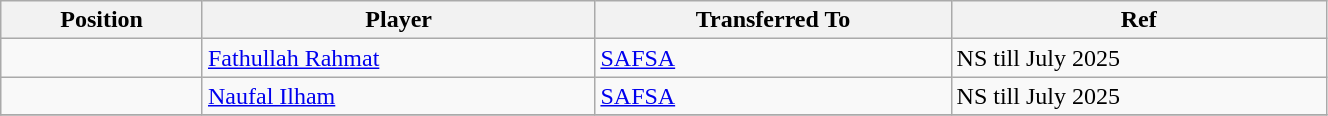<table class="wikitable sortable" style="width:70%; text-align:center; font-size:100%; text-align:left;">
<tr>
<th><strong>Position</strong></th>
<th><strong>Player</strong></th>
<th><strong>Transferred To</strong></th>
<th><strong>Ref</strong></th>
</tr>
<tr>
<td></td>
<td> <a href='#'>Fathullah Rahmat</a></td>
<td> <a href='#'>SAFSA</a></td>
<td>NS till July 2025</td>
</tr>
<tr>
<td></td>
<td> <a href='#'>Naufal Ilham</a></td>
<td> <a href='#'>SAFSA</a></td>
<td>NS till July 2025</td>
</tr>
<tr>
</tr>
</table>
